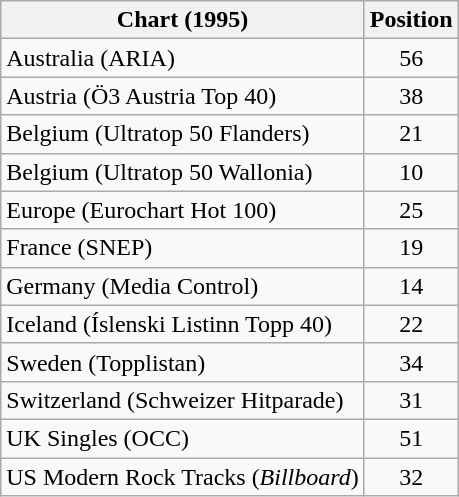<table class="wikitable sortable">
<tr>
<th>Chart (1995)</th>
<th>Position</th>
</tr>
<tr>
<td>Australia (ARIA)</td>
<td align="center">56</td>
</tr>
<tr>
<td>Austria (Ö3 Austria Top 40)</td>
<td align="center">38</td>
</tr>
<tr>
<td>Belgium (Ultratop 50 Flanders)</td>
<td align="center">21</td>
</tr>
<tr>
<td>Belgium (Ultratop 50 Wallonia)</td>
<td align="center">10</td>
</tr>
<tr>
<td>Europe (Eurochart Hot 100)</td>
<td align="center">25</td>
</tr>
<tr>
<td>France (SNEP)</td>
<td align="center">19</td>
</tr>
<tr>
<td>Germany (Media Control)</td>
<td align="center">14</td>
</tr>
<tr>
<td>Iceland (Íslenski Listinn Topp 40)</td>
<td align="center">22</td>
</tr>
<tr>
<td>Sweden (Topplistan)</td>
<td align="center">34</td>
</tr>
<tr>
<td>Switzerland (Schweizer Hitparade)</td>
<td align="center">31</td>
</tr>
<tr>
<td>UK Singles (OCC)</td>
<td align="center">51</td>
</tr>
<tr>
<td>US Modern Rock Tracks (<em>Billboard</em>)</td>
<td align="center">32</td>
</tr>
</table>
